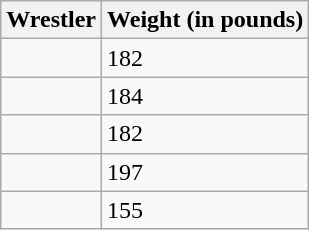<table class="wikitable sortable">
<tr>
<th>Wrestler</th>
<th>Weight (in pounds)</th>
</tr>
<tr>
<td></td>
<td>182</td>
</tr>
<tr>
<td></td>
<td>184</td>
</tr>
<tr>
<td></td>
<td>182</td>
</tr>
<tr>
<td></td>
<td>197</td>
</tr>
<tr>
<td></td>
<td>155</td>
</tr>
</table>
